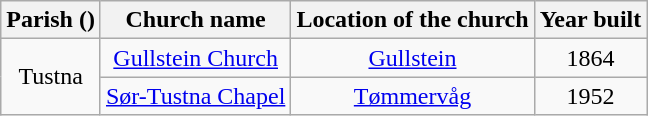<table class="wikitable" style="text-align:center">
<tr>
<th>Parish ()</th>
<th>Church name</th>
<th>Location of the church</th>
<th>Year built</th>
</tr>
<tr>
<td rowspan="2">Tustna</td>
<td><a href='#'>Gullstein Church</a></td>
<td><a href='#'>Gullstein</a></td>
<td>1864</td>
</tr>
<tr>
<td><a href='#'>Sør-Tustna Chapel</a></td>
<td><a href='#'>Tømmervåg</a></td>
<td>1952</td>
</tr>
</table>
